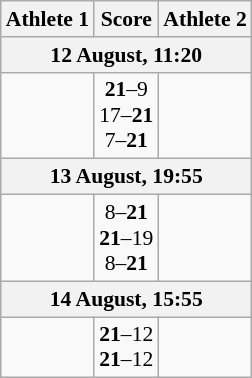<table class="wikitable" style="text-align: center; font-size:90% ">
<tr>
<th align="right">Athlete 1</th>
<th>Score</th>
<th align="left">Athlete 2</th>
</tr>
<tr>
<th colspan=3>12 August, 11:20</th>
</tr>
<tr>
<td align=right></td>
<td align=center><strong>21</strong>–9<br>17–<strong>21</strong><br>7–<strong>21</strong></td>
<td align=left><strong></strong></td>
</tr>
<tr>
<th colspan=3>13 August, 19:55</th>
</tr>
<tr>
<td align=right></td>
<td align=center>8–<strong>21</strong><br><strong>21</strong>–19<br>8–<strong>21</strong></td>
<td align=left><strong></strong></td>
</tr>
<tr>
<th colspan=3>14 August, 15:55</th>
</tr>
<tr>
<td align=right><strong></strong></td>
<td align=center><strong>21</strong>–12<br><strong>21</strong>–12</td>
<td align=left></td>
</tr>
</table>
